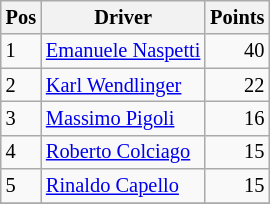<table class="wikitable" style="font-size: 85%;">
<tr>
<th>Pos</th>
<th>Driver</th>
<th>Points</th>
</tr>
<tr>
<td>1</td>
<td> <a href='#'>Emanuele Naspetti</a></td>
<td align="right">40</td>
</tr>
<tr>
<td>2</td>
<td> <a href='#'>Karl Wendlinger</a></td>
<td align="right">22</td>
</tr>
<tr>
<td>3</td>
<td> <a href='#'>Massimo Pigoli</a></td>
<td align="right">16</td>
</tr>
<tr>
<td>4</td>
<td> <a href='#'>Roberto Colciago</a></td>
<td align="right">15</td>
</tr>
<tr>
<td>5</td>
<td> <a href='#'>Rinaldo Capello</a></td>
<td align="right">15</td>
</tr>
<tr>
</tr>
</table>
